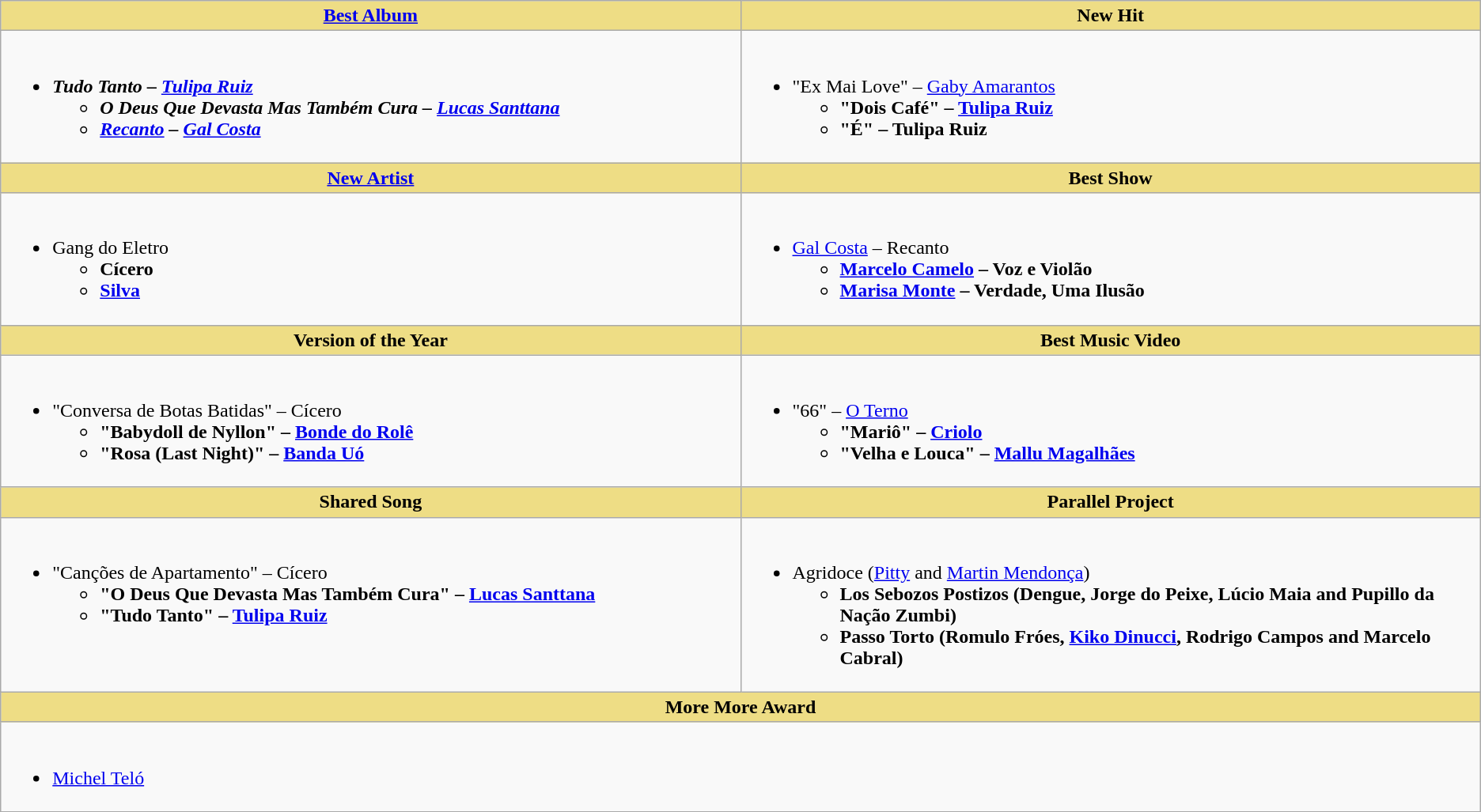<table class="wikitable" style="width=">
<tr>
<th scope="col" width="50%" style="background:#EEDD85;"><a href='#'>Best Album</a></th>
<th scope="col" width="50%" style="background:#EEDD85;">New Hit</th>
</tr>
<tr>
<td style="vertical-align:top"><br><ul><li><strong><em>Tudo Tanto<em> – <a href='#'>Tulipa Ruiz</a><strong><ul><li></em>O Deus Que Devasta Mas Também Cura<em> – <a href='#'>Lucas Santtana</a></li><li></em><a href='#'>Recanto</a><em> – <a href='#'>Gal Costa</a></li></ul></li></ul></td>
<td style="vertical-align:top"><br><ul><li></strong>"Ex Mai Love" – <a href='#'>Gaby Amarantos</a><strong><ul><li>"Dois Café" – <a href='#'>Tulipa Ruiz</a></li><li>"É" – Tulipa Ruiz</li></ul></li></ul></td>
</tr>
<tr>
<th scope="col" width="50%" style="background:#EEDD85;"><a href='#'>New Artist</a></th>
<th scope="col" width="50%" style="background:#EEDD85;">Best Show</th>
</tr>
<tr>
<td style="vertical-align:top"><br><ul><li></strong>Gang do Eletro<strong><ul><li>Cícero</li><li><a href='#'>Silva</a></li></ul></li></ul></td>
<td style="vertical-align:top"><br><ul><li></strong><a href='#'>Gal Costa</a> – Recanto<strong><ul><li><a href='#'>Marcelo Camelo</a> – Voz e Violão</li><li><a href='#'>Marisa Monte</a> – Verdade, Uma Ilusão</li></ul></li></ul></td>
</tr>
<tr>
<th scope="col" width="50%" style="background:#EEDD85;">Version of the Year</th>
<th scope="col" width="50%" style="background:#EEDD85;">Best Music Video</th>
</tr>
<tr>
<td style="vertical-align:top"><br><ul><li></strong>"Conversa de Botas Batidas" – Cícero<strong><ul><li>"Babydoll de Nyllon" – <a href='#'>Bonde do Rolê</a></li><li>"Rosa (Last Night)" – <a href='#'>Banda Uó</a></li></ul></li></ul></td>
<td style="vertical-align:top"><br><ul><li></strong>"66" – <a href='#'>O Terno</a><strong><ul><li>"Mariô" – <a href='#'>Criolo</a></li><li>"Velha e Louca" – <a href='#'>Mallu Magalhães</a></li></ul></li></ul></td>
</tr>
<tr>
<th scope="col" width="50%" style="background:#EEDD85;">Shared Song</th>
<th scope="col" width="50%" style="background:#EEDD85;">Parallel Project</th>
</tr>
<tr>
<td style="vertical-align:top"><br><ul><li></strong>"Canções de Apartamento" – Cícero<strong><ul><li>"O Deus Que Devasta Mas Também Cura" – <a href='#'>Lucas Santtana</a></li><li>"Tudo Tanto" – <a href='#'>Tulipa Ruiz</a></li></ul></li></ul></td>
<td style="vertical-align:top"><br><ul><li></strong>Agridoce (<a href='#'>Pitty</a> and <a href='#'>Martin Mendonça</a>)<strong><ul><li>Los Sebozos Postizos (Dengue, Jorge do Peixe, Lúcio Maia and Pupillo da Nação Zumbi)</li><li>Passo Torto (Romulo Fróes, <a href='#'>Kiko Dinucci</a>, Rodrigo Campos and Marcelo Cabral)</li></ul></li></ul></td>
</tr>
<tr>
<th colspan="2" scope="col" width="50%" style="background:#EEDD85;">More More Award</th>
</tr>
<tr>
<td colspan="2" style="vertical-align:top"><br><ul><li></strong><a href='#'>Michel Teló</a><strong></li></ul></td>
</tr>
</table>
